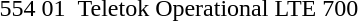<table>
<tr>
<td>554</td>
<td>01</td>
<td></td>
<td>Teletok</td>
<td>Operational</td>
<td>LTE 700</td>
<td></td>
</tr>
</table>
